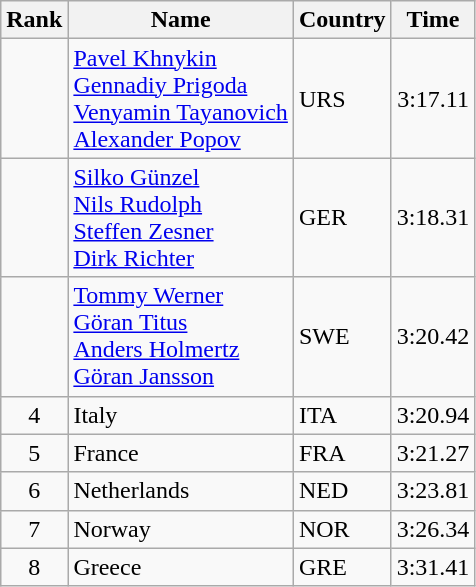<table class="wikitable">
<tr>
<th>Rank</th>
<th>Name</th>
<th>Country</th>
<th>Time</th>
</tr>
<tr>
<td align="center"></td>
<td><a href='#'>Pavel Khnykin</a> <br> <a href='#'>Gennadiy Prigoda</a> <br> <a href='#'>Venyamin Tayanovich</a> <br> <a href='#'>Alexander Popov</a></td>
<td> URS</td>
<td align="center">3:17.11</td>
</tr>
<tr>
<td align="center"></td>
<td><a href='#'>Silko Günzel</a> <br> <a href='#'>Nils Rudolph</a> <br> <a href='#'>Steffen Zesner</a> <br> <a href='#'>Dirk Richter</a></td>
<td> GER</td>
<td align="center">3:18.31</td>
</tr>
<tr>
<td align="center"></td>
<td><a href='#'>Tommy Werner</a> <br> <a href='#'>Göran Titus</a> <br> <a href='#'>Anders Holmertz</a> <br> <a href='#'>Göran Jansson</a></td>
<td> SWE</td>
<td align="center">3:20.42</td>
</tr>
<tr>
<td align="center">4</td>
<td>Italy</td>
<td> ITA</td>
<td align="center">3:20.94</td>
</tr>
<tr>
<td align="center">5</td>
<td>France</td>
<td> FRA</td>
<td align="center">3:21.27</td>
</tr>
<tr>
<td align="center">6</td>
<td>Netherlands</td>
<td> NED</td>
<td align="center">3:23.81</td>
</tr>
<tr>
<td align="center">7</td>
<td>Norway</td>
<td> NOR</td>
<td align="center">3:26.34</td>
</tr>
<tr>
<td align="center">8</td>
<td>Greece</td>
<td> GRE</td>
<td align="center">3:31.41</td>
</tr>
</table>
